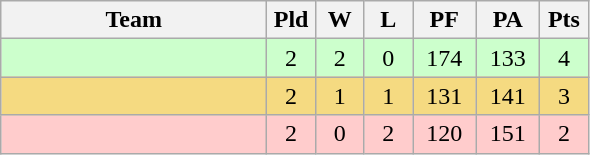<table class="wikitable" style="text-align:center;">
<tr>
<th width=170>Team</th>
<th width=25>Pld</th>
<th width=25>W</th>
<th width=25>L</th>
<th width=35>PF</th>
<th width=35>PA</th>
<th width=25>Pts</th>
</tr>
<tr bgcolor=#ccffcc>
<td align="left"></td>
<td>2</td>
<td>2</td>
<td>0</td>
<td>174</td>
<td>133</td>
<td>4</td>
</tr>
<tr bgcolor=#F5DA81>
<td align="left"></td>
<td>2</td>
<td>1</td>
<td>1</td>
<td>131</td>
<td>141</td>
<td>3</td>
</tr>
<tr bgcolor=#ffcccc>
<td align="left"></td>
<td>2</td>
<td>0</td>
<td>2</td>
<td>120</td>
<td>151</td>
<td>2</td>
</tr>
</table>
